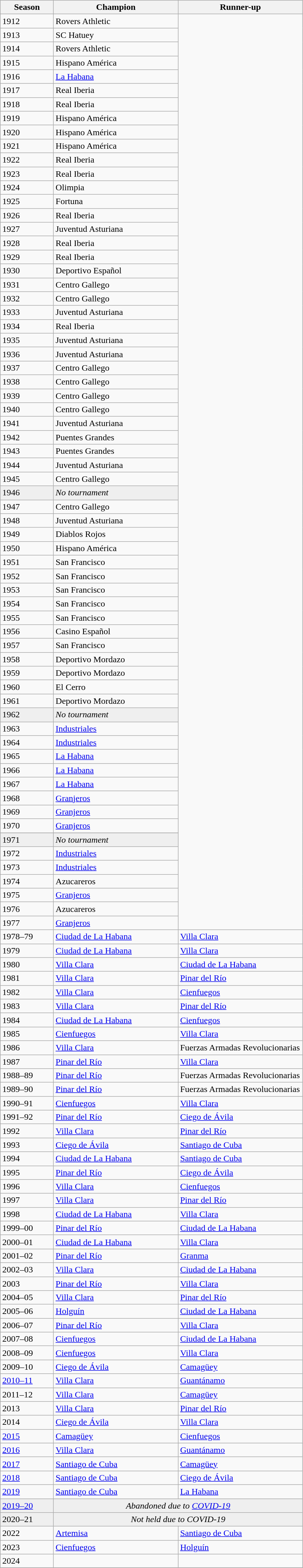<table class="wikitable sortable">
<tr>
<th width=90px>Season</th>
<th width=220px>Champion</th>
<th width=220px>Runner-up</th>
</tr>
<tr>
<td>1912</td>
<td>Rovers Athletic</td>
</tr>
<tr>
<td>1913</td>
<td>SC Hatuey</td>
</tr>
<tr>
<td>1914</td>
<td>Rovers Athletic</td>
</tr>
<tr>
<td>1915</td>
<td>Hispano América</td>
</tr>
<tr>
<td>1916</td>
<td><a href='#'>La Habana</a></td>
</tr>
<tr>
<td>1917</td>
<td>Real Iberia</td>
</tr>
<tr>
<td>1918</td>
<td>Real Iberia</td>
</tr>
<tr>
<td>1919</td>
<td>Hispano América</td>
</tr>
<tr>
<td>1920</td>
<td>Hispano América</td>
</tr>
<tr>
<td>1921</td>
<td>Hispano América</td>
</tr>
<tr>
<td>1922</td>
<td>Real Iberia</td>
</tr>
<tr>
<td>1923</td>
<td>Real Iberia</td>
</tr>
<tr>
<td>1924</td>
<td>Olimpia</td>
</tr>
<tr>
<td>1925</td>
<td>Fortuna</td>
</tr>
<tr>
<td>1926</td>
<td>Real Iberia</td>
</tr>
<tr>
<td>1927</td>
<td>Juventud Asturiana</td>
</tr>
<tr>
<td>1928</td>
<td>Real Iberia</td>
</tr>
<tr>
<td>1929</td>
<td>Real Iberia</td>
</tr>
<tr>
<td>1930</td>
<td>Deportivo Español</td>
</tr>
<tr>
<td>1931</td>
<td>Centro Gallego</td>
</tr>
<tr>
<td>1932</td>
<td>Centro Gallego</td>
</tr>
<tr>
<td>1933</td>
<td>Juventud Asturiana</td>
</tr>
<tr>
<td>1934</td>
<td>Real Iberia</td>
</tr>
<tr>
<td>1935</td>
<td>Juventud Asturiana</td>
</tr>
<tr>
<td>1936</td>
<td>Juventud Asturiana</td>
</tr>
<tr>
<td>1937</td>
<td>Centro Gallego</td>
</tr>
<tr>
<td>1938</td>
<td>Centro Gallego</td>
</tr>
<tr>
<td>1939</td>
<td>Centro Gallego</td>
</tr>
<tr>
<td>1940</td>
<td>Centro Gallego</td>
</tr>
<tr>
<td>1941</td>
<td>Juventud Asturiana</td>
</tr>
<tr>
<td>1942</td>
<td>Puentes Grandes</td>
</tr>
<tr>
<td>1943</td>
<td>Puentes Grandes</td>
</tr>
<tr>
<td>1944</td>
<td>Juventud Asturiana</td>
</tr>
<tr>
<td>1945</td>
<td>Centro Gallego</td>
</tr>
<tr bgcolor=#efefef>
<td>1946</td>
<td><em>No tournament</em></td>
</tr>
<tr>
<td>1947</td>
<td>Centro Gallego</td>
</tr>
<tr>
<td>1948</td>
<td>Juventud Asturiana</td>
</tr>
<tr>
<td>1949</td>
<td>Diablos Rojos</td>
</tr>
<tr>
<td>1950</td>
<td>Hispano América</td>
</tr>
<tr>
<td>1951</td>
<td>San Francisco</td>
</tr>
<tr>
<td>1952</td>
<td>San Francisco</td>
</tr>
<tr>
<td>1953</td>
<td>San Francisco</td>
</tr>
<tr>
<td>1954</td>
<td>San Francisco</td>
</tr>
<tr>
<td>1955</td>
<td>San Francisco</td>
</tr>
<tr>
<td>1956</td>
<td>Casino Español</td>
</tr>
<tr>
<td>1957</td>
<td>San Francisco</td>
</tr>
<tr>
<td>1958</td>
<td>Deportivo Mordazo</td>
</tr>
<tr>
<td>1959</td>
<td>Deportivo Mordazo</td>
</tr>
<tr>
<td>1960</td>
<td>El Cerro</td>
</tr>
<tr>
<td>1961</td>
<td>Deportivo Mordazo</td>
</tr>
<tr bgcolor=#efefef>
<td>1962</td>
<td><em>No tournament</em></td>
</tr>
<tr>
<td>1963</td>
<td><a href='#'>Industriales</a></td>
</tr>
<tr>
<td>1964</td>
<td><a href='#'>Industriales</a></td>
</tr>
<tr>
<td>1965</td>
<td><a href='#'>La Habana</a></td>
</tr>
<tr>
<td>1966</td>
<td><a href='#'>La Habana</a></td>
</tr>
<tr>
<td>1967</td>
<td><a href='#'>La Habana</a></td>
</tr>
<tr>
<td>1968</td>
<td><a href='#'>Granjeros</a></td>
</tr>
<tr>
<td>1969</td>
<td><a href='#'>Granjeros</a></td>
</tr>
<tr>
<td>1970</td>
<td><a href='#'>Granjeros</a></td>
</tr>
<tr>
</tr>
<tr bgcolor=#efefef>
<td>1971</td>
<td><em>No tournament</em></td>
</tr>
<tr>
<td>1972</td>
<td><a href='#'>Industriales</a></td>
</tr>
<tr>
<td>1973</td>
<td><a href='#'>Industriales</a></td>
</tr>
<tr>
<td>1974</td>
<td>Azucareros</td>
</tr>
<tr>
<td>1975</td>
<td><a href='#'>Granjeros</a></td>
</tr>
<tr>
<td>1976</td>
<td>Azucareros</td>
</tr>
<tr>
<td>1977</td>
<td><a href='#'>Granjeros</a></td>
</tr>
<tr>
<td>1978–79</td>
<td><a href='#'>Ciudad de La Habana</a></td>
<td><a href='#'>Villa Clara</a></td>
</tr>
<tr>
<td>1979</td>
<td><a href='#'>Ciudad de La Habana</a></td>
<td><a href='#'>Villa Clara</a></td>
</tr>
<tr>
<td>1980</td>
<td><a href='#'>Villa Clara</a></td>
<td><a href='#'>Ciudad de La Habana</a></td>
</tr>
<tr>
<td>1981</td>
<td><a href='#'>Villa Clara</a></td>
<td><a href='#'>Pinar del Río</a></td>
</tr>
<tr>
<td>1982</td>
<td><a href='#'>Villa Clara</a></td>
<td><a href='#'>Cienfuegos</a></td>
</tr>
<tr>
<td>1983</td>
<td><a href='#'>Villa Clara</a></td>
<td><a href='#'>Pinar del Río</a></td>
</tr>
<tr>
<td>1984</td>
<td><a href='#'>Ciudad de La Habana</a></td>
<td><a href='#'>Cienfuegos</a></td>
</tr>
<tr>
<td>1985</td>
<td><a href='#'>Cienfuegos</a></td>
<td><a href='#'>Villa Clara</a></td>
</tr>
<tr>
<td>1986</td>
<td><a href='#'>Villa Clara</a></td>
<td>Fuerzas Armadas Revolucionarias</td>
</tr>
<tr>
<td>1987</td>
<td><a href='#'>Pinar del Río</a></td>
<td><a href='#'>Villa Clara</a></td>
</tr>
<tr>
<td>1988–89</td>
<td><a href='#'>Pinar del Río</a></td>
<td>Fuerzas Armadas Revolucionarias</td>
</tr>
<tr>
<td>1989–90</td>
<td><a href='#'>Pinar del Río</a></td>
<td>Fuerzas Armadas Revolucionarias</td>
</tr>
<tr>
<td>1990–91</td>
<td><a href='#'>Cienfuegos</a></td>
<td><a href='#'>Villa Clara</a></td>
</tr>
<tr>
<td>1991–92</td>
<td><a href='#'>Pinar del Río</a></td>
<td><a href='#'>Ciego de Ávila</a></td>
</tr>
<tr>
<td>1992</td>
<td><a href='#'>Villa Clara</a></td>
<td><a href='#'>Pinar del Río</a></td>
</tr>
<tr>
<td>1993</td>
<td><a href='#'>Ciego de Ávila</a></td>
<td><a href='#'>Santiago de Cuba</a></td>
</tr>
<tr>
<td>1994</td>
<td><a href='#'>Ciudad de La Habana</a></td>
<td><a href='#'>Santiago de Cuba</a></td>
</tr>
<tr>
<td>1995</td>
<td><a href='#'>Pinar del Río</a></td>
<td><a href='#'>Ciego de Ávila</a></td>
</tr>
<tr>
<td>1996</td>
<td><a href='#'>Villa Clara</a></td>
<td><a href='#'>Cienfuegos</a></td>
</tr>
<tr>
<td>1997</td>
<td><a href='#'>Villa Clara</a></td>
<td><a href='#'>Pinar del Río</a></td>
</tr>
<tr>
<td>1998</td>
<td><a href='#'>Ciudad de La Habana</a></td>
<td><a href='#'>Villa Clara</a></td>
</tr>
<tr>
<td>1999–00</td>
<td><a href='#'>Pinar del Río</a></td>
<td><a href='#'>Ciudad de La Habana</a></td>
</tr>
<tr>
<td>2000–01</td>
<td><a href='#'>Ciudad de La Habana</a></td>
<td><a href='#'>Villa Clara</a></td>
</tr>
<tr>
<td>2001–02</td>
<td><a href='#'>Pinar del Río</a></td>
<td><a href='#'>Granma</a></td>
</tr>
<tr>
<td>2002–03</td>
<td><a href='#'>Villa Clara</a></td>
<td><a href='#'>Ciudad de La Habana</a></td>
</tr>
<tr>
<td>2003</td>
<td><a href='#'>Pinar del Río</a></td>
<td><a href='#'>Villa Clara</a></td>
</tr>
<tr>
<td>2004–05</td>
<td><a href='#'>Villa Clara</a></td>
<td><a href='#'>Pinar del Río</a></td>
</tr>
<tr>
<td>2005–06</td>
<td><a href='#'>Holguín</a></td>
<td><a href='#'>Ciudad de La Habana</a></td>
</tr>
<tr>
<td>2006–07</td>
<td><a href='#'>Pinar del Río</a></td>
<td><a href='#'>Villa Clara</a></td>
</tr>
<tr>
<td>2007–08</td>
<td><a href='#'>Cienfuegos</a></td>
<td><a href='#'>Ciudad de La Habana</a></td>
</tr>
<tr>
<td>2008–09</td>
<td><a href='#'>Cienfuegos</a></td>
<td><a href='#'>Villa Clara</a></td>
</tr>
<tr>
<td>2009–10</td>
<td><a href='#'>Ciego de Ávila</a></td>
<td><a href='#'>Camagüey</a></td>
</tr>
<tr>
<td><a href='#'>2010–11</a></td>
<td><a href='#'>Villa Clara</a></td>
<td><a href='#'>Guantánamo</a></td>
</tr>
<tr>
<td>2011–12</td>
<td><a href='#'>Villa Clara</a></td>
<td><a href='#'>Camagüey</a></td>
</tr>
<tr>
<td>2013</td>
<td><a href='#'>Villa Clara</a></td>
<td><a href='#'>Pinar del Río</a></td>
</tr>
<tr>
<td>2014</td>
<td><a href='#'>Ciego de Ávila</a></td>
<td><a href='#'>Villa Clara</a></td>
</tr>
<tr>
<td><a href='#'>2015</a></td>
<td><a href='#'>Camagüey</a></td>
<td><a href='#'>Cienfuegos</a></td>
</tr>
<tr>
<td><a href='#'>2016</a></td>
<td><a href='#'>Villa Clara</a></td>
<td><a href='#'>Guantánamo</a></td>
</tr>
<tr>
<td><a href='#'>2017</a></td>
<td><a href='#'>Santiago de Cuba</a></td>
<td><a href='#'>Camagüey</a></td>
</tr>
<tr>
<td><a href='#'>2018</a></td>
<td><a href='#'>Santiago de Cuba</a></td>
<td><a href='#'>Ciego de Ávila</a></td>
</tr>
<tr>
<td><a href='#'>2019</a></td>
<td><a href='#'>Santiago de Cuba</a></td>
<td><a href='#'>La Habana</a></td>
</tr>
<tr bgcolor=#efefef>
<td><a href='#'>2019–20</a></td>
<td colspan="2" align=center><em>Abandoned due to <a href='#'>COVID-19</a></em></td>
</tr>
<tr bgcolor=#efefef>
<td>2020–21</td>
<td colspan="2" align=center><em>Not held due to COVID-19</em></td>
</tr>
<tr>
<td>2022</td>
<td><a href='#'>Artemisa</a></td>
<td><a href='#'>Santiago de Cuba</a></td>
</tr>
<tr>
<td>2023</td>
<td><a href='#'>Cienfuegos</a></td>
<td><a href='#'>Holguín</a></td>
</tr>
<tr>
<td>2024</td>
<td></td>
<td></td>
</tr>
<tr>
</tr>
</table>
